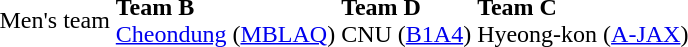<table>
<tr>
<td>Men's team</td>
<td><strong>Team B</strong><br><a href='#'>Cheondung</a> (<a href='#'>MBLAQ</a>)</td>
<td><strong>Team D</strong><br>CNU (<a href='#'>B1A4</a>)</td>
<td><strong>Team C</strong><br>Hyeong-kon (<a href='#'>A-JAX</a>)</td>
</tr>
</table>
